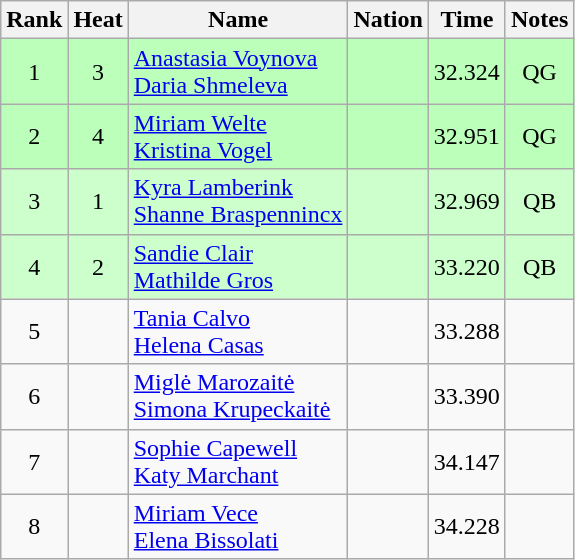<table class="wikitable sortable" style="text-align:center">
<tr>
<th>Rank</th>
<th>Heat</th>
<th>Name</th>
<th>Nation</th>
<th>Time</th>
<th>Notes</th>
</tr>
<tr bgcolor=bbffbb>
<td>1</td>
<td>3</td>
<td align=left><a href='#'>Anastasia Voynova</a><br><a href='#'>Daria Shmeleva</a></td>
<td align=left></td>
<td>32.324</td>
<td>QG</td>
</tr>
<tr bgcolor=bbffbb>
<td>2</td>
<td>4</td>
<td align=left><a href='#'>Miriam Welte</a><br><a href='#'>Kristina Vogel</a></td>
<td align=left></td>
<td>32.951</td>
<td>QG</td>
</tr>
<tr bgcolor=ccffcc>
<td>3</td>
<td>1</td>
<td align=left><a href='#'>Kyra Lamberink</a><br><a href='#'>Shanne Braspennincx</a></td>
<td align=left></td>
<td>32.969</td>
<td>QB</td>
</tr>
<tr bgcolor=ccffcc>
<td>4</td>
<td>2</td>
<td align=left><a href='#'>Sandie Clair</a><br><a href='#'>Mathilde Gros</a></td>
<td align=left></td>
<td>33.220</td>
<td>QB</td>
</tr>
<tr>
<td>5</td>
<td></td>
<td align=left><a href='#'>Tania Calvo</a><br><a href='#'>Helena Casas</a></td>
<td align=left></td>
<td>33.288</td>
<td></td>
</tr>
<tr>
<td>6</td>
<td></td>
<td align=left><a href='#'>Miglė Marozaitė</a><br><a href='#'>Simona Krupeckaitė</a></td>
<td align=left></td>
<td>33.390</td>
<td></td>
</tr>
<tr>
<td>7</td>
<td></td>
<td align=left><a href='#'>Sophie Capewell</a><br><a href='#'>Katy Marchant</a></td>
<td align=left></td>
<td>34.147</td>
<td></td>
</tr>
<tr>
<td>8</td>
<td></td>
<td align=left><a href='#'>Miriam Vece</a><br><a href='#'>Elena Bissolati</a></td>
<td align=left></td>
<td>34.228</td>
<td></td>
</tr>
</table>
